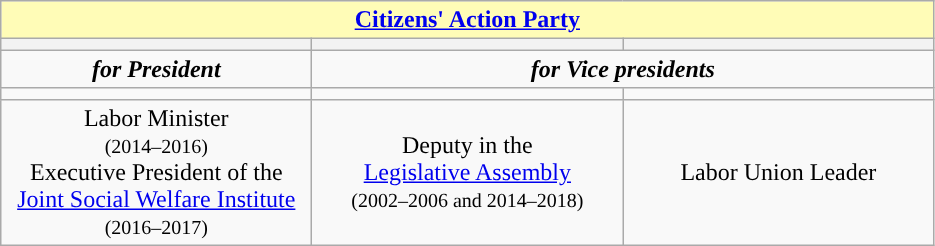<table class=wikitable style=text-align:center;>
<tr>
<th colspan=3 style=background:#fffcb7><a href='#'>Citizens' Action Party</a></th>
</tr>
<tr>
<th width=200px style=background:><a href='#'></a></th>
<th width=200px style=background:><a href='#'></a></th>
<th width=200px style=background:><a href='#'></a></th>
</tr>
<tr style="background:">
<td><strong><em>for President</em></strong></td>
<td colspan=2><strong><em>for Vice presidents</em></strong></td>
</tr>
<tr>
<td></td>
<td></td>
<td></td>
</tr>
<tr>
<td>Labor Minister <br><small>(2014–2016)</small> <br> Executive President of the <br><a href='#'>Joint Social Welfare Institute</a> <br><small>(2016–2017)</small></td>
<td>Deputy in the <br><a href='#'>Legislative Assembly</a><br><small>(2002–2006 and 2014–2018)</small></td>
<td>Labor Union Leader</td>
</tr>
</table>
